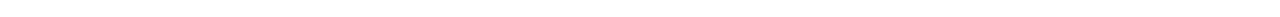<table style="width:1000px; text-align:center;">
<tr style="color:white;">
<td style="background:">6.3%</td>
<td style="background:">4%</td>
<td style="background:"><strong>51.51%</strong></td>
<td style="background:">30.91%</td>
<td style="background:">6.5%</td>
</tr>
<tr>
<td></td>
<td></td>
<td></td>
<td></td>
<td></td>
</tr>
</table>
